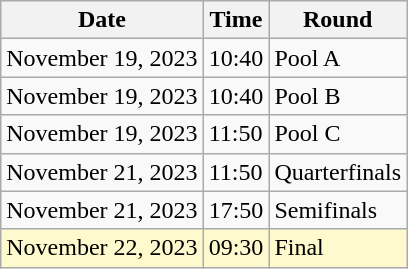<table class="wikitable">
<tr>
<th>Date</th>
<th>Time</th>
<th>Round</th>
</tr>
<tr>
<td>November 19, 2023</td>
<td>10:40</td>
<td>Pool A</td>
</tr>
<tr>
<td>November 19, 2023</td>
<td>10:40</td>
<td>Pool B</td>
</tr>
<tr>
<td>November 19, 2023</td>
<td>11:50</td>
<td>Pool C</td>
</tr>
<tr>
<td>November 21, 2023</td>
<td>11:50</td>
<td>Quarterfinals</td>
</tr>
<tr>
<td>November 21, 2023</td>
<td>17:50</td>
<td>Semifinals</td>
</tr>
<tr style=background:lemonchiffon>
<td>November 22, 2023</td>
<td>09:30</td>
<td>Final</td>
</tr>
</table>
